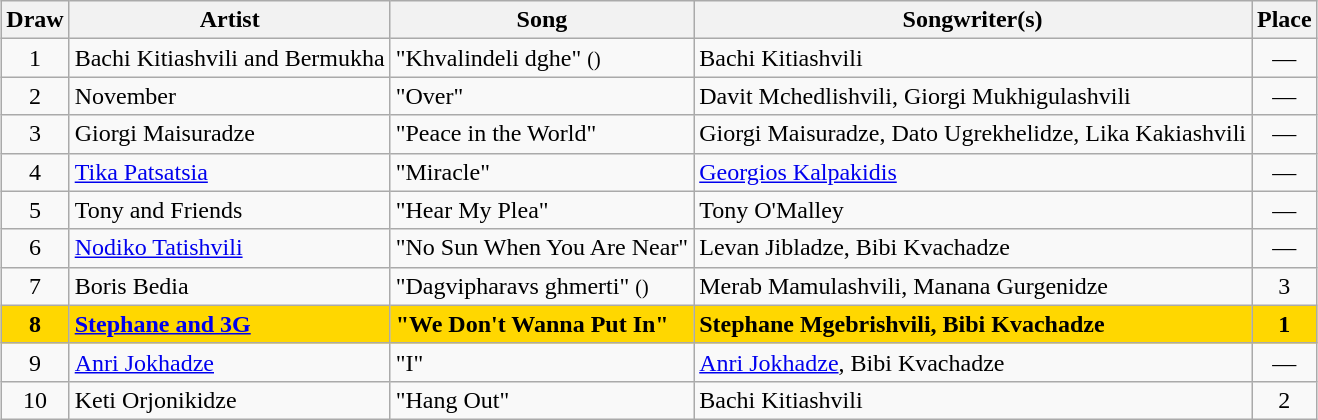<table class="sortable wikitable" style="margin: 1em auto 1em auto; text-align:center">
<tr>
<th>Draw</th>
<th>Artist</th>
<th>Song</th>
<th>Songwriter(s)</th>
<th>Place</th>
</tr>
<tr>
<td>1</td>
<td align="left">Bachi Kitiashvili and Bermukha</td>
<td align="left">"Khvalindeli dghe" <small>()</small></td>
<td align="left">Bachi Kitiashvili</td>
<td data-sort-value="4">—</td>
</tr>
<tr>
<td>2</td>
<td align="left">November</td>
<td align="left">"Over"</td>
<td align="left">Davit Mchedlishvili, Giorgi Mukhigulashvili</td>
<td data-sort-value="4">—</td>
</tr>
<tr>
<td>3</td>
<td align="left">Giorgi Maisuradze</td>
<td align="left">"Peace in the World"</td>
<td align="left">Giorgi Maisuradze, Dato Ugrekhelidze, Lika Kakiashvili</td>
<td data-sort-value="4">—</td>
</tr>
<tr>
<td>4</td>
<td align="left"><a href='#'>Tika Patsatsia</a></td>
<td align="left">"Miracle"</td>
<td align="left"><a href='#'>Georgios Kalpakidis</a></td>
<td data-sort-value="4">—</td>
</tr>
<tr>
<td>5</td>
<td align="left">Tony and Friends</td>
<td align="left">"Hear My Plea"</td>
<td align="left">Tony O'Malley</td>
<td data-sort-value="4">—</td>
</tr>
<tr>
<td>6</td>
<td align="left"><a href='#'>Nodiko Tatishvili</a></td>
<td align="left">"No Sun When You Are Near"</td>
<td align="left">Levan Jibladze, Bibi Kvachadze</td>
<td data-sort-value="4">—</td>
</tr>
<tr>
<td>7</td>
<td align="left">Boris Bedia</td>
<td align="left">"Dagvipharavs ghmerti" <small>()</small></td>
<td align="left">Merab Mamulashvili, Manana Gurgenidze</td>
<td>3</td>
</tr>
<tr style="font-weight:bold; background:gold;">
<td>8</td>
<td align="left"><a href='#'>Stephane and 3G</a></td>
<td align="left">"We Don't Wanna Put In"</td>
<td align="left">Stephane Mgebrishvili, Bibi Kvachadze</td>
<td>1</td>
</tr>
<tr>
<td>9</td>
<td align="left"><a href='#'>Anri Jokhadze</a></td>
<td align="left">"I"</td>
<td align="left"><a href='#'>Anri Jokhadze</a>, Bibi Kvachadze</td>
<td data-sort-value="4">—</td>
</tr>
<tr>
<td>10</td>
<td align="left">Keti Orjonikidze</td>
<td align="left">"Hang Out"</td>
<td align="left">Bachi Kitiashvili</td>
<td>2</td>
</tr>
</table>
